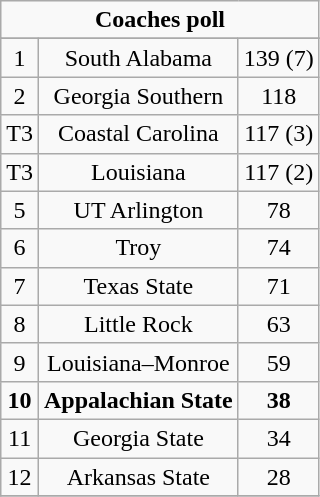<table class="wikitable">
<tr align="center">
<td align="center" Colspan="3"><strong>Coaches poll</strong></td>
</tr>
<tr align="center">
</tr>
<tr align="center">
<td>1</td>
<td>South Alabama</td>
<td>139 (7)</td>
</tr>
<tr align="center">
<td>2</td>
<td>Georgia Southern</td>
<td>118</td>
</tr>
<tr align="center">
<td>T3</td>
<td>Coastal Carolina</td>
<td>117 (3)</td>
</tr>
<tr align="center">
<td>T3</td>
<td>Louisiana</td>
<td>117 (2)</td>
</tr>
<tr align="center">
<td>5</td>
<td>UT Arlington</td>
<td>78</td>
</tr>
<tr align="center">
<td>6</td>
<td>Troy</td>
<td>74</td>
</tr>
<tr align="center">
<td>7</td>
<td>Texas State</td>
<td>71</td>
</tr>
<tr align="center">
<td>8</td>
<td>Little Rock</td>
<td>63</td>
</tr>
<tr align="center">
<td>9</td>
<td>Louisiana–Monroe</td>
<td>59</td>
</tr>
<tr align="center">
<td><strong>10</strong></td>
<td><strong>Appalachian State</strong></td>
<td><strong>38</strong></td>
</tr>
<tr align="center">
<td>11</td>
<td>Georgia State</td>
<td>34</td>
</tr>
<tr align="center">
<td>12</td>
<td>Arkansas State</td>
<td>28</td>
</tr>
<tr align="center">
</tr>
</table>
